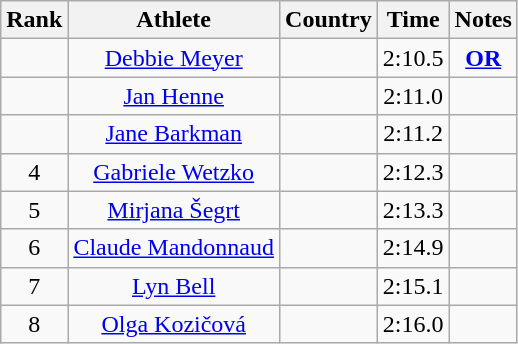<table class="wikitable sortable" style="text-align:center">
<tr>
<th>Rank</th>
<th>Athlete</th>
<th>Country</th>
<th>Time</th>
<th>Notes</th>
</tr>
<tr>
<td></td>
<td><a href='#'>Debbie Meyer</a></td>
<td align=left></td>
<td>2:10.5</td>
<td><strong><a href='#'>OR</a></strong></td>
</tr>
<tr>
<td></td>
<td><a href='#'>Jan Henne</a></td>
<td align=left></td>
<td>2:11.0</td>
<td><strong>  </strong></td>
</tr>
<tr>
<td></td>
<td><a href='#'>Jane Barkman</a></td>
<td align=left></td>
<td>2:11.2</td>
<td><strong> </strong></td>
</tr>
<tr>
<td>4</td>
<td><a href='#'>Gabriele Wetzko</a></td>
<td align=left></td>
<td>2:12.3</td>
<td><strong> </strong></td>
</tr>
<tr>
<td>5</td>
<td><a href='#'>Mirjana Šegrt</a></td>
<td align=left></td>
<td>2:13.3</td>
<td><strong> </strong></td>
</tr>
<tr>
<td>6</td>
<td><a href='#'>Claude Mandonnaud</a></td>
<td align=left></td>
<td>2:14.9</td>
<td><strong> </strong></td>
</tr>
<tr>
<td>7</td>
<td><a href='#'>Lyn Bell</a></td>
<td align=left></td>
<td>2:15.1</td>
<td><strong> </strong></td>
</tr>
<tr>
<td>8</td>
<td><a href='#'>Olga Kozičová</a></td>
<td align=left></td>
<td>2:16.0</td>
<td><strong> </strong></td>
</tr>
</table>
